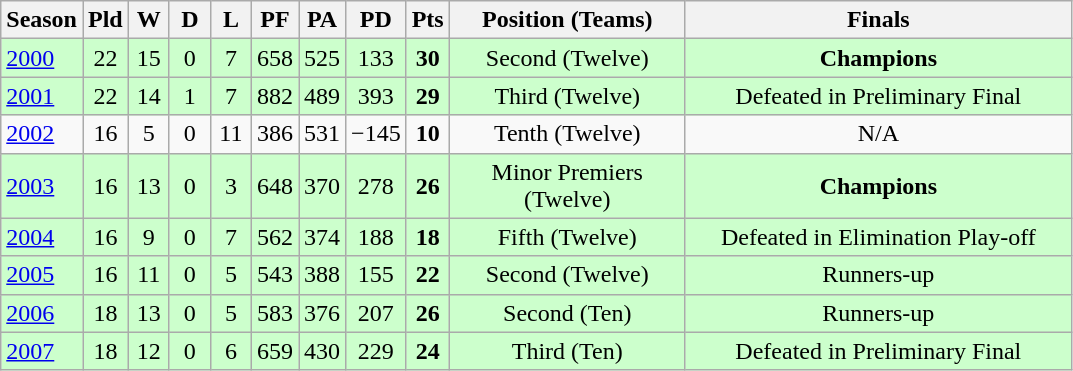<table class="wikitable" style="text-align:center;">
<tr>
<th width=30>Season</th>
<th width=20 abbr="Played">Pld</th>
<th width=20 abbr="Won">W</th>
<th width=20 abbr="Drawn">D</th>
<th width=20 abbr="Lost">L</th>
<th width=20 abbr="Points for">PF</th>
<th width=20 abbr="Points against">PA</th>
<th width=20 abbr="Points difference">PD</th>
<th width=20 abbr="Points">Pts</th>
<th width=150>Position (Teams)</th>
<th width=250>Finals</th>
</tr>
<tr style="background: #ccffcc;">
<td style="text-align:left;"><a href='#'>2000</a></td>
<td>22</td>
<td>15</td>
<td>0</td>
<td>7</td>
<td>658</td>
<td>525</td>
<td>133</td>
<td><strong>30</strong></td>
<td>Second (Twelve)</td>
<td><strong>Champions</strong></td>
</tr>
<tr style="background: #ccffcc;">
<td style="text-align:left;"><a href='#'>2001</a></td>
<td>22</td>
<td>14</td>
<td>1</td>
<td>7</td>
<td>882</td>
<td>489</td>
<td>393</td>
<td><strong>29</strong></td>
<td>Third (Twelve)</td>
<td>Defeated in Preliminary Final</td>
</tr>
<tr>
<td style="text-align:left;"><a href='#'>2002</a></td>
<td>16</td>
<td>5</td>
<td>0</td>
<td>11</td>
<td>386</td>
<td>531</td>
<td>−145</td>
<td><strong>10</strong></td>
<td>Tenth (Twelve)</td>
<td>N/A</td>
</tr>
<tr style="background: #ccffcc;">
<td style="text-align:left;"><a href='#'>2003</a></td>
<td>16</td>
<td>13</td>
<td>0</td>
<td>3</td>
<td>648</td>
<td>370</td>
<td>278</td>
<td><strong>26</strong></td>
<td>Minor Premiers (Twelve)</td>
<td><strong>Champions</strong></td>
</tr>
<tr style="background: #ccffcc;">
<td style="text-align:left;"><a href='#'>2004</a></td>
<td>16</td>
<td>9</td>
<td>0</td>
<td>7</td>
<td>562</td>
<td>374</td>
<td>188</td>
<td><strong>18</strong></td>
<td>Fifth (Twelve)</td>
<td>Defeated in Elimination Play-off</td>
</tr>
<tr style="background: #ccffcc;">
<td style="text-align:left;"><a href='#'>2005</a></td>
<td>16</td>
<td>11</td>
<td>0</td>
<td>5</td>
<td>543</td>
<td>388</td>
<td>155</td>
<td><strong>22</strong></td>
<td>Second (Twelve)</td>
<td>Runners-up</td>
</tr>
<tr style="background: #ccffcc;">
<td style="text-align:left;"><a href='#'>2006</a></td>
<td>18</td>
<td>13</td>
<td>0</td>
<td>5</td>
<td>583</td>
<td>376</td>
<td>207</td>
<td><strong>26</strong></td>
<td>Second (Ten)</td>
<td>Runners-up</td>
</tr>
<tr style="background: #ccffcc;">
<td style="text-align:left;"><a href='#'>2007</a></td>
<td>18</td>
<td>12</td>
<td>0</td>
<td>6</td>
<td>659</td>
<td>430</td>
<td>229</td>
<td><strong>24</strong></td>
<td>Third (Ten)</td>
<td>Defeated in Preliminary Final</td>
</tr>
</table>
